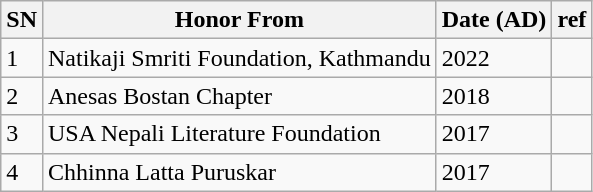<table class="wikitable sortable">
<tr>
<th>SN</th>
<th>Honor From</th>
<th>Date (AD)</th>
<th>ref</th>
</tr>
<tr>
<td>1</td>
<td>Natikaji Smriti Foundation, Kathmandu</td>
<td>2022</td>
<td></td>
</tr>
<tr>
<td>2</td>
<td>Anesas Bostan Chapter</td>
<td>2018</td>
<td></td>
</tr>
<tr>
<td>3</td>
<td>USA Nepali Literature Foundation</td>
<td>2017</td>
<td></td>
</tr>
<tr>
<td>4</td>
<td>Chhinna Latta Puruskar</td>
<td>2017</td>
<td></td>
</tr>
</table>
